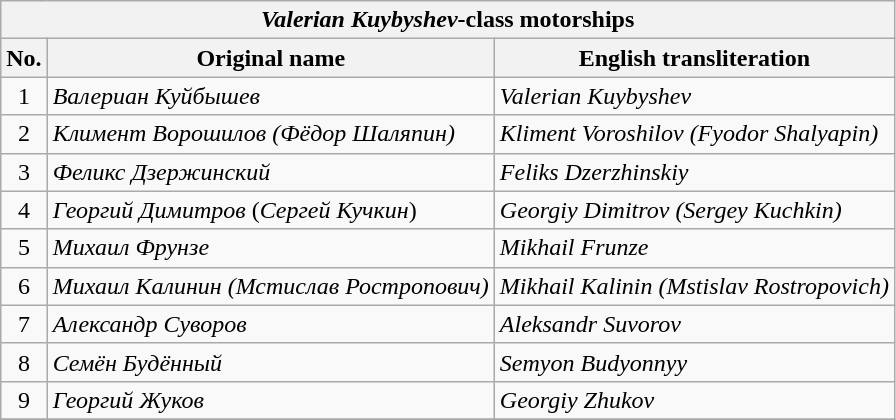<table class="wikitable" style="text-align:center">
<tr>
<th colspan="3" style="text-align:center"><em>Valerian Kuybyshev</em>-class motorships</th>
</tr>
<tr>
<th>No.</th>
<th align=Left>Original name</th>
<th align=Left>English transliteration</th>
</tr>
<tr>
<td>1</td>
<td align=Left><em>Валериан Куйбышев</em></td>
<td align=Left><em>Valerian Kuybyshev</em></td>
</tr>
<tr>
<td>2</td>
<td align=Left><em>Климент Ворошилов</em> <em>(Фёдор Шаляпин)</em></td>
<td align=Left><em>Kliment Voroshilov</em> <em>(Fyodor Shalyapin)</em></td>
</tr>
<tr>
<td>3</td>
<td align=Left><em>Феликс Дзержинский</em></td>
<td align=Left><em>Feliks Dzerzhinskiy</em></td>
</tr>
<tr>
<td>4</td>
<td align=Left><em>Георгий Димитров</em> (<em>Сергей Кучкин</em>)</td>
<td align=Left><em>Georgiy Dimitrov</em> <em>(Sergey Kuchkin)</em></td>
</tr>
<tr>
<td>5</td>
<td align=Left><em>Михаил Фрунзе</em></td>
<td align=Left><em>Mikhail Frunze</em></td>
</tr>
<tr>
<td>6</td>
<td align=Left><em>Михаил Калинин</em> <em>(Мстислав Ростропович)</em></td>
<td align=Left><em>Mikhail Kalinin</em> <em>(Mstislav Rostropovich)</em></td>
</tr>
<tr>
<td>7</td>
<td align=Left><em>Александр Суворов</em></td>
<td align=Left><em>Aleksandr Suvorov</em></td>
</tr>
<tr>
<td>8</td>
<td align=Left><em>Семён Будённый</em></td>
<td align=Left><em>Semyon Budyonnyy</em></td>
</tr>
<tr>
<td>9</td>
<td align=Left><em>Георгий Жуков</em></td>
<td align=Left><em>Georgiy Zhukov</em></td>
</tr>
<tr>
</tr>
</table>
